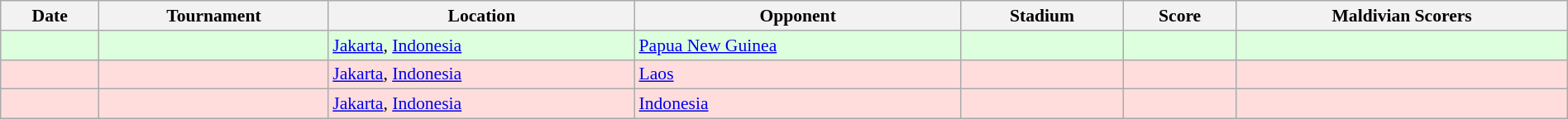<table class="wikitable collapsible collapsed"  style="width:100%; font-size:90%;">
<tr>
<th>Date</th>
<th>Tournament</th>
<th>Location</th>
<th>Opponent</th>
<th>Stadium</th>
<th>Score</th>
<th>Maldivian Scorers</th>
</tr>
<tr bgcolor="#ddffdd">
<td></td>
<td></td>
<td> <a href='#'>Jakarta</a>, <a href='#'>Indonesia</a></td>
<td> <a href='#'>Papua New Guinea</a></td>
<td></td>
<td></td>
<td></td>
</tr>
<tr bgcolor="#ffdddd">
<td></td>
<td></td>
<td> <a href='#'>Jakarta</a>, <a href='#'>Indonesia</a></td>
<td> <a href='#'>Laos</a></td>
<td></td>
<td></td>
<td></td>
</tr>
<tr bgcolor="#ffdddd">
<td></td>
<td></td>
<td> <a href='#'>Jakarta</a>, <a href='#'>Indonesia</a></td>
<td> <a href='#'>Indonesia</a></td>
<td></td>
<td></td>
<td></td>
</tr>
</table>
